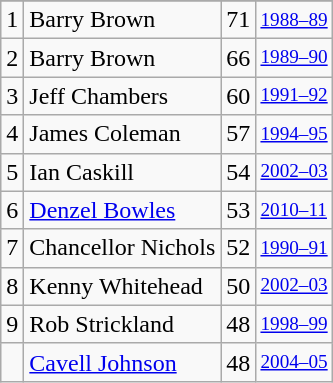<table class="wikitable">
<tr>
</tr>
<tr>
<td>1</td>
<td>Barry Brown</td>
<td>71</td>
<td style="font-size:80%;"><a href='#'>1988–89</a></td>
</tr>
<tr>
<td>2</td>
<td>Barry Brown</td>
<td>66</td>
<td style="font-size:80%;"><a href='#'>1989–90</a></td>
</tr>
<tr>
<td>3</td>
<td>Jeff Chambers</td>
<td>60</td>
<td style="font-size:80%;"><a href='#'>1991–92</a></td>
</tr>
<tr>
<td>4</td>
<td>James Coleman</td>
<td>57</td>
<td style="font-size:80%;"><a href='#'>1994–95</a></td>
</tr>
<tr>
<td>5</td>
<td>Ian Caskill</td>
<td>54</td>
<td style="font-size:80%;"><a href='#'>2002–03</a></td>
</tr>
<tr>
<td>6</td>
<td><a href='#'>Denzel Bowles</a></td>
<td>53</td>
<td style="font-size:80%;"><a href='#'>2010–11</a></td>
</tr>
<tr>
<td>7</td>
<td>Chancellor Nichols</td>
<td>52</td>
<td style="font-size:80%;"><a href='#'>1990–91</a></td>
</tr>
<tr>
<td>8</td>
<td>Kenny Whitehead</td>
<td>50</td>
<td style="font-size:80%;"><a href='#'>2002–03</a></td>
</tr>
<tr>
<td>9</td>
<td>Rob Strickland</td>
<td>48</td>
<td style="font-size:80%;"><a href='#'>1998–99</a></td>
</tr>
<tr>
<td></td>
<td><a href='#'>Cavell Johnson</a></td>
<td>48</td>
<td style="font-size:80%;"><a href='#'>2004–05</a></td>
</tr>
</table>
